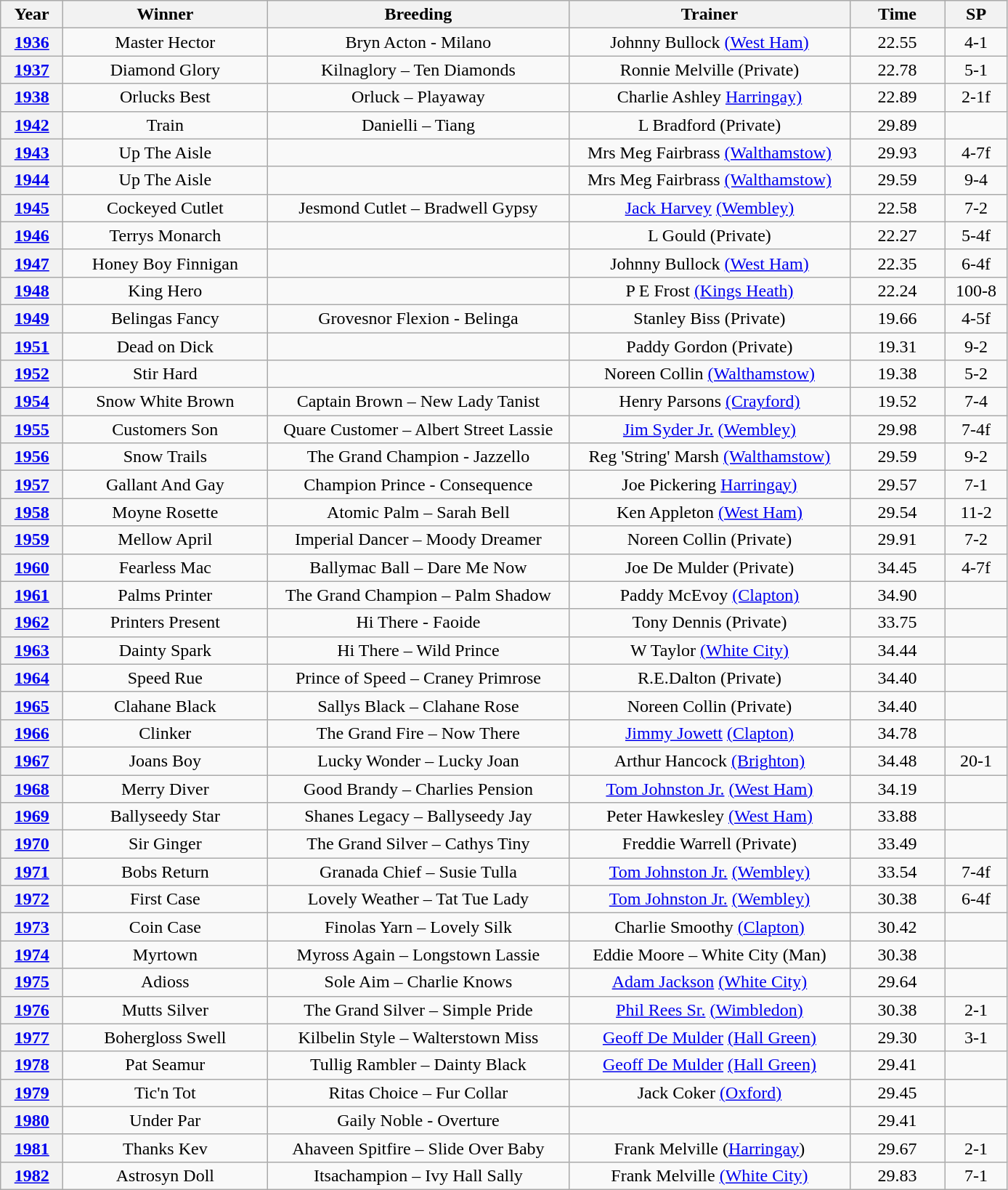<table class="wikitable" style="text-align:center">
<tr>
<th width=50>Year</th>
<th width=180>Winner</th>
<th width=270>Breeding</th>
<th width=250>Trainer</th>
<th width=80>Time</th>
<th width=50>SP</th>
</tr>
<tr>
<th><a href='#'>1936</a></th>
<td>Master Hector</td>
<td>Bryn Acton - Milano</td>
<td>Johnny Bullock <a href='#'>(West Ham)</a></td>
<td>22.55</td>
<td>4-1</td>
</tr>
<tr>
<th><a href='#'>1937</a></th>
<td>Diamond Glory</td>
<td>Kilnaglory – Ten Diamonds</td>
<td>Ronnie  Melville (Private)</td>
<td>22.78</td>
<td>5-1</td>
</tr>
<tr>
<th><a href='#'>1938</a></th>
<td>Orlucks Best</td>
<td>Orluck – Playaway</td>
<td>Charlie Ashley <a href='#'>Harringay)</a></td>
<td>22.89</td>
<td>2-1f</td>
</tr>
<tr>
<th><a href='#'>1942</a></th>
<td>Train</td>
<td>Danielli – Tiang</td>
<td>L Bradford (Private)</td>
<td>29.89</td>
<td></td>
</tr>
<tr>
<th><a href='#'>1943</a></th>
<td>Up The Aisle</td>
<td></td>
<td>Mrs Meg Fairbrass <a href='#'>(Walthamstow)</a></td>
<td>29.93</td>
<td>4-7f</td>
</tr>
<tr>
<th><a href='#'>1944</a></th>
<td>Up The Aisle</td>
<td></td>
<td>Mrs Meg Fairbrass <a href='#'>(Walthamstow)</a></td>
<td>29.59</td>
<td>9-4</td>
</tr>
<tr>
<th><a href='#'>1945</a></th>
<td>Cockeyed Cutlet</td>
<td>Jesmond Cutlet – Bradwell Gypsy</td>
<td><a href='#'>Jack Harvey</a> <a href='#'>(Wembley)</a></td>
<td>22.58</td>
<td>7-2</td>
</tr>
<tr>
<th><a href='#'>1946</a></th>
<td>Terrys Monarch</td>
<td></td>
<td>L Gould (Private)</td>
<td>22.27</td>
<td>5-4f</td>
</tr>
<tr>
<th><a href='#'>1947</a></th>
<td>Honey Boy Finnigan</td>
<td></td>
<td>Johnny Bullock <a href='#'>(West Ham)</a></td>
<td>22.35</td>
<td>6-4f</td>
</tr>
<tr>
<th><a href='#'>1948</a></th>
<td>King Hero</td>
<td></td>
<td>P E Frost <a href='#'>(Kings Heath)</a></td>
<td>22.24</td>
<td>100-8</td>
</tr>
<tr>
<th><a href='#'>1949</a></th>
<td>Belingas Fancy</td>
<td>Grovesnor Flexion - Belinga</td>
<td>Stanley Biss (Private)</td>
<td>19.66</td>
<td>4-5f</td>
</tr>
<tr>
<th><a href='#'>1951</a></th>
<td>Dead on Dick</td>
<td></td>
<td>Paddy Gordon (Private)</td>
<td>19.31</td>
<td>9-2</td>
</tr>
<tr>
<th><a href='#'>1952</a></th>
<td>Stir Hard</td>
<td></td>
<td>Noreen Collin <a href='#'>(Walthamstow)</a></td>
<td>19.38</td>
<td>5-2</td>
</tr>
<tr>
<th><a href='#'>1954</a></th>
<td>Snow White Brown</td>
<td>Captain Brown – New Lady Tanist</td>
<td>Henry Parsons <a href='#'>(Crayford)</a></td>
<td>19.52</td>
<td>7-4</td>
</tr>
<tr>
<th><a href='#'>1955</a></th>
<td>Customers Son</td>
<td>Quare Customer – Albert Street Lassie</td>
<td><a href='#'>Jim Syder Jr.</a> <a href='#'>(Wembley)</a></td>
<td>29.98</td>
<td>7-4f</td>
</tr>
<tr>
<th><a href='#'>1956</a></th>
<td>Snow Trails</td>
<td>The Grand Champion - Jazzello</td>
<td>Reg 'String' Marsh <a href='#'>(Walthamstow)</a></td>
<td>29.59</td>
<td>9-2</td>
</tr>
<tr>
<th><a href='#'>1957</a></th>
<td>Gallant And Gay</td>
<td>Champion Prince - Consequence</td>
<td>Joe Pickering <a href='#'>Harringay)</a></td>
<td>29.57</td>
<td>7-1</td>
</tr>
<tr>
<th><a href='#'>1958</a></th>
<td>Moyne Rosette</td>
<td>Atomic Palm – Sarah Bell</td>
<td>Ken Appleton <a href='#'>(West Ham)</a></td>
<td>29.54</td>
<td>11-2</td>
</tr>
<tr>
<th><a href='#'>1959</a></th>
<td>Mellow April</td>
<td>Imperial Dancer – Moody Dreamer</td>
<td>Noreen Collin (Private)</td>
<td>29.91</td>
<td>7-2</td>
</tr>
<tr>
<th><a href='#'>1960</a></th>
<td>Fearless Mac</td>
<td>Ballymac Ball – Dare Me Now</td>
<td>Joe De Mulder (Private)</td>
<td>34.45</td>
<td>4-7f</td>
</tr>
<tr>
<th><a href='#'>1961</a></th>
<td>Palms Printer</td>
<td>The Grand Champion – Palm Shadow</td>
<td>Paddy McEvoy <a href='#'>(Clapton)</a></td>
<td>34.90</td>
<td></td>
</tr>
<tr>
<th><a href='#'>1962</a></th>
<td>Printers Present</td>
<td>Hi There - Faoide</td>
<td>Tony Dennis (Private)</td>
<td>33.75</td>
<td></td>
</tr>
<tr>
<th><a href='#'>1963</a></th>
<td>Dainty Spark</td>
<td>Hi There – Wild Prince</td>
<td>W Taylor <a href='#'>(White City)</a></td>
<td>34.44</td>
<td></td>
</tr>
<tr>
<th><a href='#'>1964</a></th>
<td>Speed Rue</td>
<td>Prince of Speed – Craney Primrose</td>
<td>R.E.Dalton (Private)</td>
<td>34.40</td>
<td></td>
</tr>
<tr>
<th><a href='#'>1965</a></th>
<td>Clahane Black</td>
<td>Sallys Black – Clahane Rose</td>
<td>Noreen Collin (Private)</td>
<td>34.40</td>
<td></td>
</tr>
<tr>
<th><a href='#'>1966</a></th>
<td>Clinker</td>
<td>The Grand Fire – Now There</td>
<td><a href='#'>Jimmy Jowett</a> <a href='#'>(Clapton)</a></td>
<td>34.78</td>
<td></td>
</tr>
<tr>
<th><a href='#'>1967</a></th>
<td>Joans Boy</td>
<td>Lucky Wonder – Lucky Joan</td>
<td>Arthur Hancock <a href='#'>(Brighton)</a></td>
<td>34.48</td>
<td>20-1</td>
</tr>
<tr>
<th><a href='#'>1968</a></th>
<td>Merry Diver</td>
<td>Good Brandy – Charlies Pension</td>
<td><a href='#'>Tom Johnston Jr.</a> <a href='#'>(West Ham)</a></td>
<td>34.19</td>
<td></td>
</tr>
<tr>
<th><a href='#'>1969</a></th>
<td>Ballyseedy Star</td>
<td>Shanes Legacy – Ballyseedy Jay</td>
<td>Peter Hawkesley <a href='#'>(West Ham)</a></td>
<td>33.88</td>
<td></td>
</tr>
<tr>
<th><a href='#'>1970</a></th>
<td>Sir Ginger</td>
<td>The Grand Silver – Cathys Tiny</td>
<td>Freddie Warrell (Private)</td>
<td>33.49</td>
<td></td>
</tr>
<tr>
<th><a href='#'>1971</a></th>
<td>Bobs Return</td>
<td>Granada Chief – Susie Tulla</td>
<td><a href='#'>Tom Johnston Jr.</a> <a href='#'>(Wembley)</a></td>
<td>33.54</td>
<td>7-4f</td>
</tr>
<tr>
<th><a href='#'>1972</a></th>
<td>First Case</td>
<td>Lovely Weather – Tat Tue Lady</td>
<td><a href='#'>Tom Johnston Jr.</a> <a href='#'>(Wembley)</a></td>
<td>30.38</td>
<td>6-4f</td>
</tr>
<tr>
<th><a href='#'>1973</a></th>
<td>Coin Case</td>
<td>Finolas Yarn – Lovely Silk</td>
<td>Charlie Smoothy <a href='#'>(Clapton)</a></td>
<td>30.42</td>
<td></td>
</tr>
<tr>
<th><a href='#'>1974</a></th>
<td>Myrtown</td>
<td>Myross Again – Longstown Lassie</td>
<td>Eddie Moore – White City (Man)</td>
<td>30.38</td>
<td></td>
</tr>
<tr>
<th><a href='#'>1975</a></th>
<td>Adioss</td>
<td>Sole Aim – Charlie Knows</td>
<td><a href='#'>Adam Jackson</a> <a href='#'>(White City)</a></td>
<td>29.64</td>
<td></td>
</tr>
<tr>
<th><a href='#'>1976</a></th>
<td>Mutts Silver </td>
<td>The Grand Silver – Simple Pride</td>
<td><a href='#'>Phil Rees Sr.</a> <a href='#'>(Wimbledon)</a></td>
<td>30.38</td>
<td>2-1</td>
</tr>
<tr>
<th><a href='#'>1977</a></th>
<td>Bohergloss Swell</td>
<td>Kilbelin Style – Walterstown Miss</td>
<td><a href='#'>Geoff De Mulder</a> <a href='#'>(Hall Green)</a></td>
<td>29.30</td>
<td>3-1</td>
</tr>
<tr>
<th><a href='#'>1978</a></th>
<td>Pat Seamur </td>
<td>Tullig Rambler – Dainty Black</td>
<td><a href='#'>Geoff De Mulder</a> <a href='#'>(Hall Green)</a></td>
<td>29.41</td>
<td></td>
</tr>
<tr>
<th><a href='#'>1979</a></th>
<td>Tic'n Tot </td>
<td>Ritas Choice – Fur Collar</td>
<td>Jack Coker <a href='#'>(Oxford)</a></td>
<td>29.45</td>
<td></td>
</tr>
<tr>
<th><a href='#'>1980</a></th>
<td>Under Par</td>
<td>Gaily Noble - Overture</td>
<td></td>
<td>29.41</td>
<td></td>
</tr>
<tr>
<th><a href='#'>1981</a></th>
<td>Thanks Kev</td>
<td>Ahaveen Spitfire – Slide Over Baby</td>
<td>Frank Melville (<a href='#'>Harringay</a>)</td>
<td>29.67</td>
<td>2-1</td>
</tr>
<tr>
<th><a href='#'>1982</a></th>
<td>Astrosyn Doll</td>
<td>Itsachampion – Ivy Hall Sally</td>
<td>Frank Melville <a href='#'>(White City)</a></td>
<td>29.83</td>
<td>7-1</td>
</tr>
</table>
